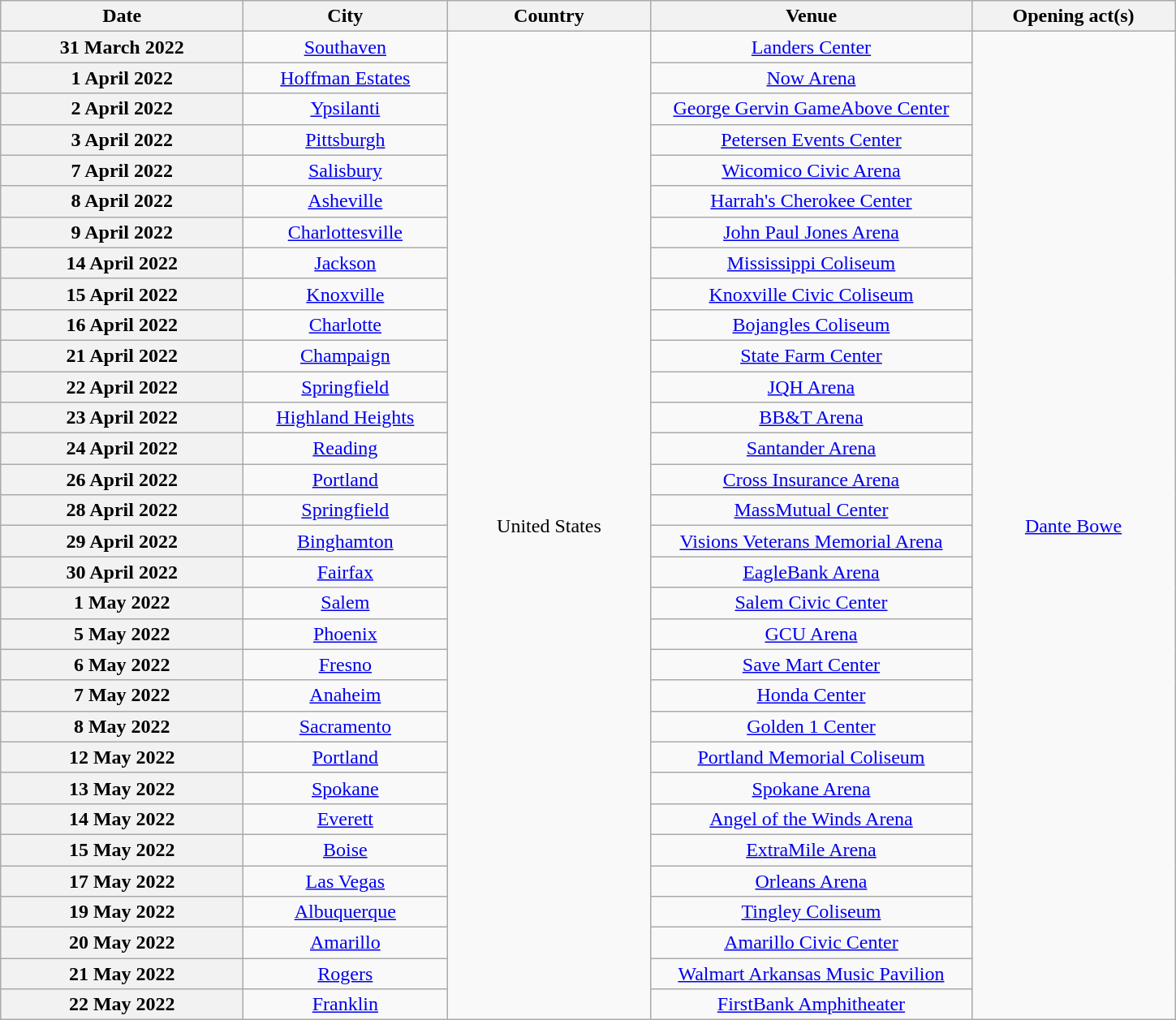<table class="wikitable plainrowheaders" style="text-align:center;">
<tr>
<th scope="col" style="width:12em;">Date</th>
<th scope="col" style="width:10em;">City</th>
<th scope="col" style="width:10em;">Country</th>
<th scope="col" style="width:16em;">Venue</th>
<th scope="col" style="width:10em;">Opening act(s)</th>
</tr>
<tr>
<th scope="row" style="text-align:center;">31 March 2022</th>
<td><a href='#'>Southaven</a></td>
<td rowspan="32">United States</td>
<td><a href='#'>Landers Center</a></td>
<td rowspan="32"><a href='#'>Dante Bowe</a></td>
</tr>
<tr>
<th scope="row" style="text-align:center;">1 April 2022</th>
<td><a href='#'>Hoffman Estates</a></td>
<td><a href='#'>Now Arena</a></td>
</tr>
<tr>
<th scope="row" style="text-align:center;">2 April 2022</th>
<td><a href='#'>Ypsilanti</a></td>
<td><a href='#'>George Gervin GameAbove Center</a></td>
</tr>
<tr>
<th scope="row" style="text-align:center;">3 April 2022</th>
<td><a href='#'>Pittsburgh</a></td>
<td><a href='#'>Petersen Events Center</a></td>
</tr>
<tr>
<th scope="row" style="text-align:center;">7 April 2022</th>
<td><a href='#'>Salisbury</a></td>
<td><a href='#'>Wicomico Civic Arena</a></td>
</tr>
<tr>
<th scope="row" style="text-align:center;">8 April 2022</th>
<td><a href='#'>Asheville</a></td>
<td><a href='#'>Harrah's Cherokee Center</a></td>
</tr>
<tr>
<th scope="row" style="text-align:center;">9 April 2022</th>
<td><a href='#'>Charlottesville</a></td>
<td><a href='#'>John Paul Jones Arena</a></td>
</tr>
<tr>
<th scope="row" style="text-align:center;">14 April 2022</th>
<td><a href='#'>Jackson</a></td>
<td><a href='#'>Mississippi Coliseum</a></td>
</tr>
<tr>
<th scope="row" style="text-align:center;">15 April 2022</th>
<td><a href='#'>Knoxville</a></td>
<td><a href='#'>Knoxville Civic Coliseum</a></td>
</tr>
<tr>
<th scope="row" style="text-align:center;">16 April 2022</th>
<td><a href='#'>Charlotte</a></td>
<td><a href='#'>Bojangles Coliseum</a></td>
</tr>
<tr>
<th scope="row" style="text-align:center;">21 April 2022</th>
<td><a href='#'>Champaign</a></td>
<td><a href='#'>State Farm Center</a></td>
</tr>
<tr>
<th scope="row" style="text-align:center;">22 April 2022</th>
<td><a href='#'>Springfield</a></td>
<td><a href='#'>JQH Arena</a></td>
</tr>
<tr>
<th scope="row" style="text-align:center;">23 April 2022</th>
<td><a href='#'>Highland Heights</a></td>
<td><a href='#'>BB&T Arena</a></td>
</tr>
<tr>
<th scope="row" style="text-align:center;">24 April 2022</th>
<td><a href='#'>Reading</a></td>
<td><a href='#'>Santander Arena</a></td>
</tr>
<tr>
<th scope="row" style="text-align:center;">26 April 2022</th>
<td><a href='#'>Portland</a></td>
<td><a href='#'>Cross Insurance Arena</a></td>
</tr>
<tr>
<th scope="row" style="text-align:center;">28 April 2022</th>
<td><a href='#'>Springfield</a></td>
<td><a href='#'>MassMutual Center</a></td>
</tr>
<tr>
<th scope="row" style="text-align:center;">29 April 2022</th>
<td><a href='#'>Binghamton</a></td>
<td><a href='#'>Visions Veterans Memorial Arena</a></td>
</tr>
<tr>
<th scope="row" style="text-align:center;">30 April 2022</th>
<td><a href='#'>Fairfax</a></td>
<td><a href='#'>EagleBank Arena</a></td>
</tr>
<tr>
<th scope="row" style="text-align:center;">1 May 2022</th>
<td><a href='#'>Salem</a></td>
<td><a href='#'>Salem Civic Center</a></td>
</tr>
<tr>
<th scope="row" style="text-align:center;">5 May 2022</th>
<td><a href='#'>Phoenix</a></td>
<td><a href='#'>GCU Arena</a></td>
</tr>
<tr>
<th scope="row" style="text-align:center;">6 May 2022</th>
<td><a href='#'>Fresno</a></td>
<td><a href='#'>Save Mart Center</a></td>
</tr>
<tr>
<th scope="row" style="text-align:center;">7 May 2022</th>
<td><a href='#'>Anaheim</a></td>
<td><a href='#'>Honda Center</a></td>
</tr>
<tr>
<th scope="row" style="text-align:center;">8 May 2022</th>
<td><a href='#'>Sacramento</a></td>
<td><a href='#'>Golden 1 Center</a></td>
</tr>
<tr>
<th scope="row" style="text-align:center;">12 May 2022</th>
<td><a href='#'>Portland</a></td>
<td><a href='#'>Portland Memorial Coliseum</a></td>
</tr>
<tr>
<th scope="row" style="text-align:center;">13 May 2022</th>
<td><a href='#'>Spokane</a></td>
<td><a href='#'>Spokane Arena</a></td>
</tr>
<tr>
<th scope="row" style="text-align:center;">14 May 2022</th>
<td><a href='#'>Everett</a></td>
<td><a href='#'>Angel of the Winds Arena</a></td>
</tr>
<tr>
<th scope="row" style="text-align:center;">15 May 2022</th>
<td><a href='#'>Boise</a></td>
<td><a href='#'>ExtraMile Arena</a></td>
</tr>
<tr>
<th scope="row" style="text-align:center;">17 May 2022</th>
<td><a href='#'>Las Vegas</a></td>
<td><a href='#'>Orleans Arena</a></td>
</tr>
<tr>
<th scope="row" style="text-align:center;">19 May 2022</th>
<td><a href='#'>Albuquerque</a></td>
<td><a href='#'>Tingley Coliseum</a></td>
</tr>
<tr>
<th scope="row" style="text-align:center;">20 May 2022</th>
<td><a href='#'>Amarillo</a></td>
<td><a href='#'>Amarillo Civic Center</a></td>
</tr>
<tr>
<th scope="row" style="text-align:center;">21 May 2022</th>
<td><a href='#'>Rogers</a></td>
<td><a href='#'>Walmart Arkansas Music Pavilion</a></td>
</tr>
<tr>
<th scope="row" style="text-align:center;">22 May 2022</th>
<td><a href='#'>Franklin</a></td>
<td><a href='#'>FirstBank Amphitheater</a></td>
</tr>
</table>
